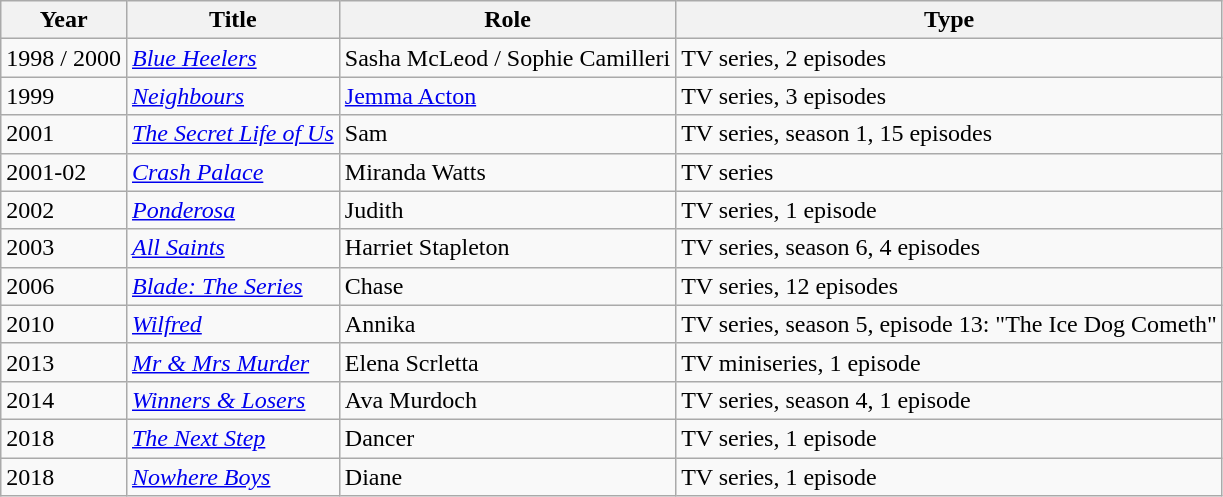<table class="wikitable">
<tr>
<th>Year</th>
<th>Title</th>
<th>Role</th>
<th>Type</th>
</tr>
<tr>
<td>1998 / 2000</td>
<td><em><a href='#'>Blue Heelers</a></em></td>
<td>Sasha McLeod / Sophie Camilleri</td>
<td>TV series, 2 episodes</td>
</tr>
<tr>
<td>1999</td>
<td><em><a href='#'>Neighbours</a></em></td>
<td><a href='#'>Jemma Acton</a></td>
<td>TV series, 3 episodes</td>
</tr>
<tr>
<td>2001</td>
<td><em><a href='#'>The Secret Life of Us</a></em></td>
<td>Sam</td>
<td>TV series, season 1, 15 episodes</td>
</tr>
<tr>
<td>2001-02</td>
<td><em><a href='#'>Crash Palace</a></em></td>
<td>Miranda Watts</td>
<td>TV series</td>
</tr>
<tr>
<td>2002</td>
<td><em><a href='#'>Ponderosa</a></em></td>
<td>Judith</td>
<td>TV series, 1 episode</td>
</tr>
<tr>
<td>2003</td>
<td><em><a href='#'>All Saints</a></em></td>
<td>Harriet Stapleton</td>
<td>TV series, season 6, 4 episodes</td>
</tr>
<tr>
<td>2006</td>
<td><em><a href='#'>Blade: The Series</a></em></td>
<td>Chase</td>
<td>TV series, 12 episodes</td>
</tr>
<tr>
<td>2010</td>
<td><em><a href='#'>Wilfred</a></em></td>
<td>Annika</td>
<td>TV series, season 5, episode 13: "The Ice Dog Cometh"</td>
</tr>
<tr>
<td>2013</td>
<td><em><a href='#'>Mr & Mrs Murder</a></em></td>
<td>Elena Scrletta</td>
<td>TV miniseries, 1 episode</td>
</tr>
<tr>
<td>2014</td>
<td><em><a href='#'>Winners & Losers</a></em></td>
<td>Ava Murdoch</td>
<td>TV series, season 4, 1 episode</td>
</tr>
<tr>
<td>2018</td>
<td><em><a href='#'>The Next Step</a></em></td>
<td>Dancer</td>
<td>TV series, 1 episode</td>
</tr>
<tr>
<td>2018</td>
<td><em><a href='#'>Nowhere Boys</a></em></td>
<td>Diane</td>
<td>TV series, 1 episode</td>
</tr>
</table>
